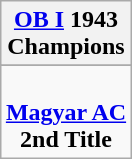<table class="wikitable" style="text-align: center; margin: 0 auto;">
<tr>
<th><a href='#'>OB I</a> 1943<br>Champions</th>
</tr>
<tr>
</tr>
<tr>
<td><br><strong><a href='#'>Magyar AC</a></strong><br><strong>2nd Title</strong></td>
</tr>
</table>
